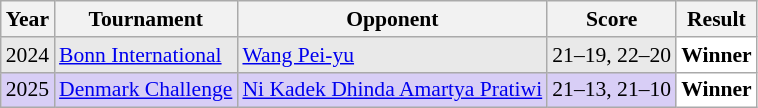<table class="sortable wikitable" style="font-size: 90%;">
<tr>
<th>Year</th>
<th>Tournament</th>
<th>Opponent</th>
<th>Score</th>
<th>Result</th>
</tr>
<tr style="background:#E9E9E9">
<td align="center">2024</td>
<td align="left"><a href='#'>Bonn International</a></td>
<td align="left"> <a href='#'>Wang Pei-yu</a></td>
<td align="left">21–19, 22–20</td>
<td style="text-align:left; background:white"> <strong>Winner</strong></td>
</tr>
<tr style="background:#D8CEF6">
<td align="center">2025</td>
<td align="left"><a href='#'>Denmark Challenge</a></td>
<td align="left"> <a href='#'>Ni Kadek Dhinda Amartya Pratiwi</a></td>
<td align="left">21–13, 21–10</td>
<td style="text-align:left; background:white"> <strong>Winner</strong></td>
</tr>
</table>
